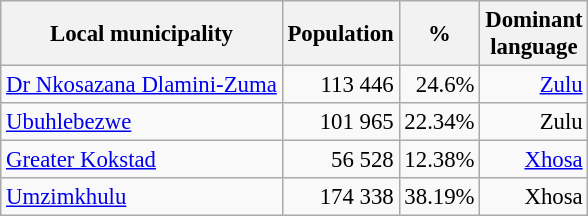<table class="wikitable" style="font-size: 95%; text-align: right">
<tr>
<th>Local municipality</th>
<th>Population</th>
<th>%</th>
<th>Dominant<br>language</th>
</tr>
<tr>
<td align=left><a href='#'>Dr Nkosazana Dlamini-Zuma</a></td>
<td>113 446</td>
<td>24.6%</td>
<td><a href='#'>Zulu</a></td>
</tr>
<tr>
<td align=left><a href='#'>Ubuhlebezwe</a></td>
<td>101 965</td>
<td>22.34%</td>
<td>Zulu</td>
</tr>
<tr>
<td align=left><a href='#'>Greater Kokstad</a></td>
<td>56 528</td>
<td>12.38%</td>
<td><a href='#'>Xhosa</a></td>
</tr>
<tr>
<td align=left><a href='#'>Umzimkhulu</a></td>
<td>174 338</td>
<td>38.19%</td>
<td>Xhosa</td>
</tr>
</table>
